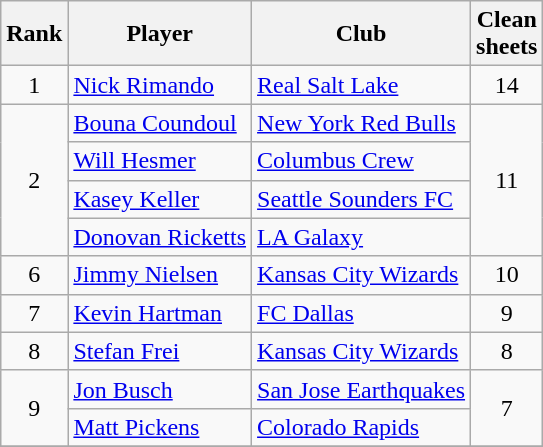<table class="wikitable" style="text-align:center">
<tr>
<th>Rank</th>
<th>Player</th>
<th>Club</th>
<th>Clean<br>sheets</th>
</tr>
<tr>
<td>1</td>
<td align="left"> <a href='#'>Nick Rimando</a></td>
<td align="left"><a href='#'>Real Salt Lake</a></td>
<td>14</td>
</tr>
<tr>
<td rowspan="4">2</td>
<td align="left"> <a href='#'>Bouna Coundoul</a></td>
<td align="left"><a href='#'>New York Red Bulls</a></td>
<td rowspan="4">11</td>
</tr>
<tr>
<td align="left"> <a href='#'>Will Hesmer</a></td>
<td align="left"><a href='#'>Columbus Crew</a></td>
</tr>
<tr>
<td align="left"> <a href='#'>Kasey Keller</a></td>
<td align="left"><a href='#'>Seattle Sounders FC</a></td>
</tr>
<tr>
<td align="left"> <a href='#'>Donovan Ricketts</a></td>
<td align="left"><a href='#'>LA Galaxy</a></td>
</tr>
<tr>
<td>6</td>
<td align="left"> <a href='#'>Jimmy Nielsen</a></td>
<td align="left"><a href='#'>Kansas City Wizards</a></td>
<td>10</td>
</tr>
<tr>
<td>7</td>
<td align="left"> <a href='#'>Kevin Hartman</a></td>
<td align="left"><a href='#'>FC Dallas</a></td>
<td>9</td>
</tr>
<tr>
<td>8</td>
<td align="left"> <a href='#'>Stefan Frei</a></td>
<td align="left"><a href='#'>Kansas City Wizards</a></td>
<td>8</td>
</tr>
<tr>
<td rowspan="2">9</td>
<td align="left"> <a href='#'>Jon Busch</a></td>
<td align="left"><a href='#'>San Jose Earthquakes</a></td>
<td rowspan="2">7</td>
</tr>
<tr>
<td align="left"> <a href='#'>Matt Pickens</a></td>
<td align="left"><a href='#'>Colorado Rapids</a></td>
</tr>
<tr>
</tr>
</table>
